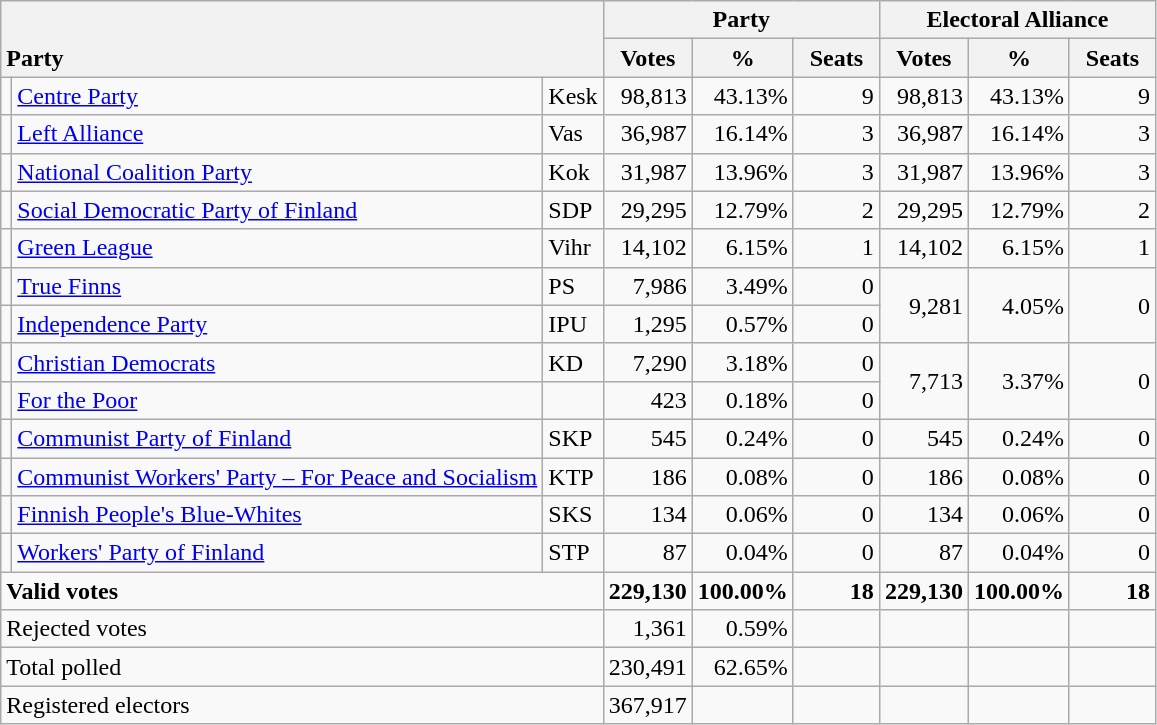<table class="wikitable" border="1" style="text-align:right;">
<tr>
<th style="text-align:left;" valign=bottom rowspan=2 colspan=3>Party</th>
<th colspan=3>Party</th>
<th colspan=3>Electoral Alliance</th>
</tr>
<tr>
<th align=center valign=bottom width="50">Votes</th>
<th align=center valign=bottom width="50">%</th>
<th align=center valign=bottom width="50">Seats</th>
<th align=center valign=bottom width="50">Votes</th>
<th align=center valign=bottom width="50">%</th>
<th align=center valign=bottom width="50">Seats</th>
</tr>
<tr>
<td></td>
<td align=left><a href='#'>Centre Party</a></td>
<td align=left>Kesk</td>
<td>98,813</td>
<td>43.13%</td>
<td>9</td>
<td>98,813</td>
<td>43.13%</td>
<td>9</td>
</tr>
<tr>
<td></td>
<td align=left><a href='#'>Left Alliance</a></td>
<td align=left>Vas</td>
<td>36,987</td>
<td>16.14%</td>
<td>3</td>
<td>36,987</td>
<td>16.14%</td>
<td>3</td>
</tr>
<tr>
<td></td>
<td align=left><a href='#'>National Coalition Party</a></td>
<td align=left>Kok</td>
<td>31,987</td>
<td>13.96%</td>
<td>3</td>
<td>31,987</td>
<td>13.96%</td>
<td>3</td>
</tr>
<tr>
<td></td>
<td align=left style="white-space: nowrap;"><a href='#'>Social Democratic Party of Finland</a></td>
<td align=left>SDP</td>
<td>29,295</td>
<td>12.79%</td>
<td>2</td>
<td>29,295</td>
<td>12.79%</td>
<td>2</td>
</tr>
<tr>
<td></td>
<td align=left><a href='#'>Green League</a></td>
<td align=left>Vihr</td>
<td>14,102</td>
<td>6.15%</td>
<td>1</td>
<td>14,102</td>
<td>6.15%</td>
<td>1</td>
</tr>
<tr>
<td></td>
<td align=left><a href='#'>True Finns</a></td>
<td align=left>PS</td>
<td>7,986</td>
<td>3.49%</td>
<td>0</td>
<td rowspan=2>9,281</td>
<td rowspan=2>4.05%</td>
<td rowspan=2>0</td>
</tr>
<tr>
<td></td>
<td align=left><a href='#'>Independence Party</a></td>
<td align=left>IPU</td>
<td>1,295</td>
<td>0.57%</td>
<td>0</td>
</tr>
<tr>
<td></td>
<td align=left><a href='#'>Christian Democrats</a></td>
<td align=left>KD</td>
<td>7,290</td>
<td>3.18%</td>
<td>0</td>
<td rowspan=2>7,713</td>
<td rowspan=2>3.37%</td>
<td rowspan=2>0</td>
</tr>
<tr>
<td></td>
<td align=left><a href='#'>For the Poor</a></td>
<td align=left></td>
<td>423</td>
<td>0.18%</td>
<td>0</td>
</tr>
<tr>
<td></td>
<td align=left><a href='#'>Communist Party of Finland</a></td>
<td align=left>SKP</td>
<td>545</td>
<td>0.24%</td>
<td>0</td>
<td>545</td>
<td>0.24%</td>
<td>0</td>
</tr>
<tr>
<td></td>
<td align=left><a href='#'>Communist Workers' Party – For Peace and Socialism</a></td>
<td align=left>KTP</td>
<td>186</td>
<td>0.08%</td>
<td>0</td>
<td>186</td>
<td>0.08%</td>
<td>0</td>
</tr>
<tr>
<td></td>
<td align=left><a href='#'>Finnish People's Blue-Whites</a></td>
<td align=left>SKS</td>
<td>134</td>
<td>0.06%</td>
<td>0</td>
<td>134</td>
<td>0.06%</td>
<td>0</td>
</tr>
<tr>
<td></td>
<td align=left><a href='#'>Workers' Party of Finland</a></td>
<td align=left>STP</td>
<td>87</td>
<td>0.04%</td>
<td>0</td>
<td>87</td>
<td>0.04%</td>
<td>0</td>
</tr>
<tr style="font-weight:bold">
<td align=left colspan=3>Valid votes</td>
<td>229,130</td>
<td>100.00%</td>
<td>18</td>
<td>229,130</td>
<td>100.00%</td>
<td>18</td>
</tr>
<tr>
<td align=left colspan=3>Rejected votes</td>
<td>1,361</td>
<td>0.59%</td>
<td></td>
<td></td>
<td></td>
<td></td>
</tr>
<tr>
<td align=left colspan=3>Total polled</td>
<td>230,491</td>
<td>62.65%</td>
<td></td>
<td></td>
<td></td>
<td></td>
</tr>
<tr>
<td align=left colspan=3>Registered electors</td>
<td>367,917</td>
<td></td>
<td></td>
<td></td>
<td></td>
<td></td>
</tr>
</table>
